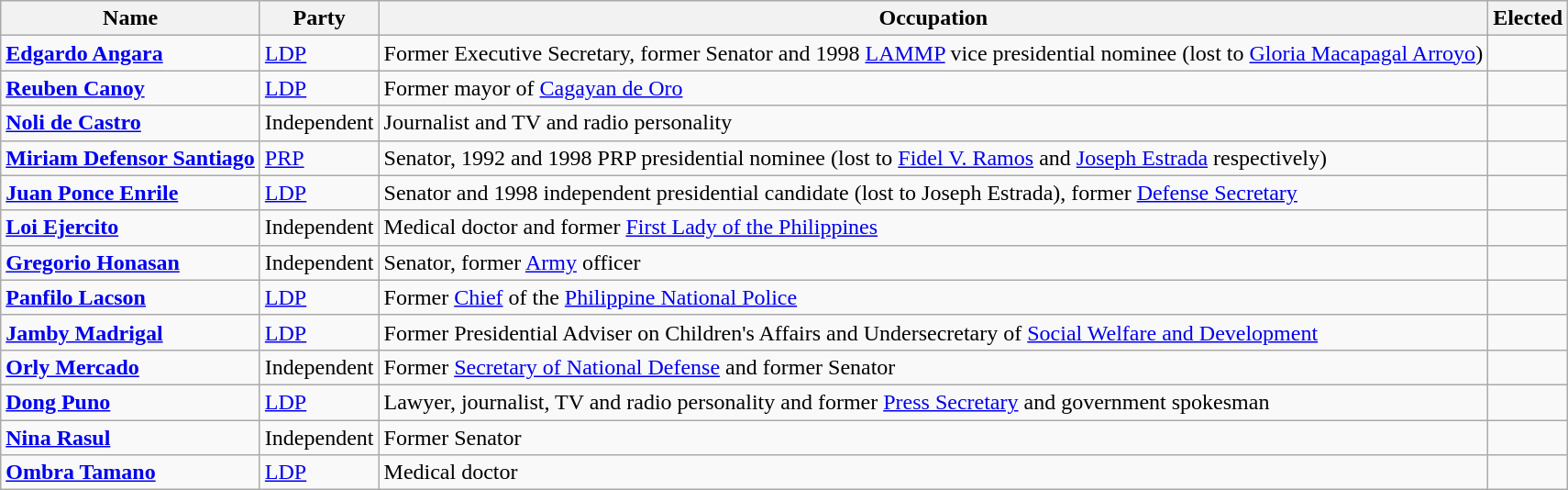<table class="wikitable">
<tr>
<th>Name</th>
<th>Party</th>
<th>Occupation</th>
<th>Elected</th>
</tr>
<tr>
<td><strong><a href='#'>Edgardo Angara</a></strong></td>
<td><a href='#'>LDP</a></td>
<td>Former Executive Secretary, former Senator and 1998 <a href='#'>LAMMP</a> vice presidential nominee (lost to <a href='#'>Gloria Macapagal Arroyo</a>)</td>
<td></td>
</tr>
<tr>
<td><strong><a href='#'>Reuben Canoy</a></strong></td>
<td><a href='#'>LDP</a></td>
<td>Former mayor of <a href='#'>Cagayan de Oro</a></td>
<td></td>
</tr>
<tr>
<td><strong><a href='#'>Noli de Castro</a></strong></td>
<td>Independent</td>
<td>Journalist and TV and radio personality</td>
<td></td>
</tr>
<tr>
<td><strong><a href='#'>Miriam Defensor Santiago</a></strong></td>
<td><a href='#'>PRP</a></td>
<td>Senator, 1992 and 1998 PRP presidential nominee (lost to <a href='#'>Fidel V. Ramos</a> and <a href='#'>Joseph Estrada</a> respectively)</td>
<td></td>
</tr>
<tr>
<td><strong><a href='#'>Juan Ponce Enrile</a></strong></td>
<td><a href='#'>LDP</a></td>
<td>Senator and 1998 independent presidential candidate (lost to Joseph Estrada), former <a href='#'>Defense Secretary</a></td>
<td></td>
</tr>
<tr>
<td><strong><a href='#'>Loi Ejercito</a></strong></td>
<td>Independent</td>
<td>Medical doctor and former <a href='#'>First Lady of the Philippines</a></td>
<td></td>
</tr>
<tr>
<td><strong><a href='#'>Gregorio Honasan</a></strong></td>
<td>Independent</td>
<td>Senator, former <a href='#'>Army</a> officer</td>
<td></td>
</tr>
<tr>
<td><strong><a href='#'>Panfilo Lacson</a></strong></td>
<td><a href='#'>LDP</a></td>
<td>Former <a href='#'>Chief</a> of the <a href='#'>Philippine National Police</a></td>
<td></td>
</tr>
<tr>
<td><strong><a href='#'>Jamby Madrigal</a></strong></td>
<td><a href='#'>LDP</a></td>
<td>Former Presidential Adviser on Children's Affairs and Undersecretary of <a href='#'>Social Welfare and Development</a></td>
<td></td>
</tr>
<tr>
<td><strong><a href='#'>Orly Mercado</a></strong></td>
<td>Independent</td>
<td>Former <a href='#'>Secretary of National Defense</a> and former Senator</td>
<td></td>
</tr>
<tr>
<td><strong><a href='#'>Dong Puno</a></strong></td>
<td><a href='#'>LDP</a></td>
<td>Lawyer, journalist, TV and radio personality and former <a href='#'>Press Secretary</a> and government spokesman</td>
<td></td>
</tr>
<tr>
<td><strong><a href='#'>Nina Rasul</a></strong></td>
<td>Independent</td>
<td>Former Senator</td>
<td></td>
</tr>
<tr>
<td><strong><a href='#'>Ombra Tamano</a></strong></td>
<td><a href='#'>LDP</a></td>
<td>Medical doctor</td>
<td></td>
</tr>
</table>
